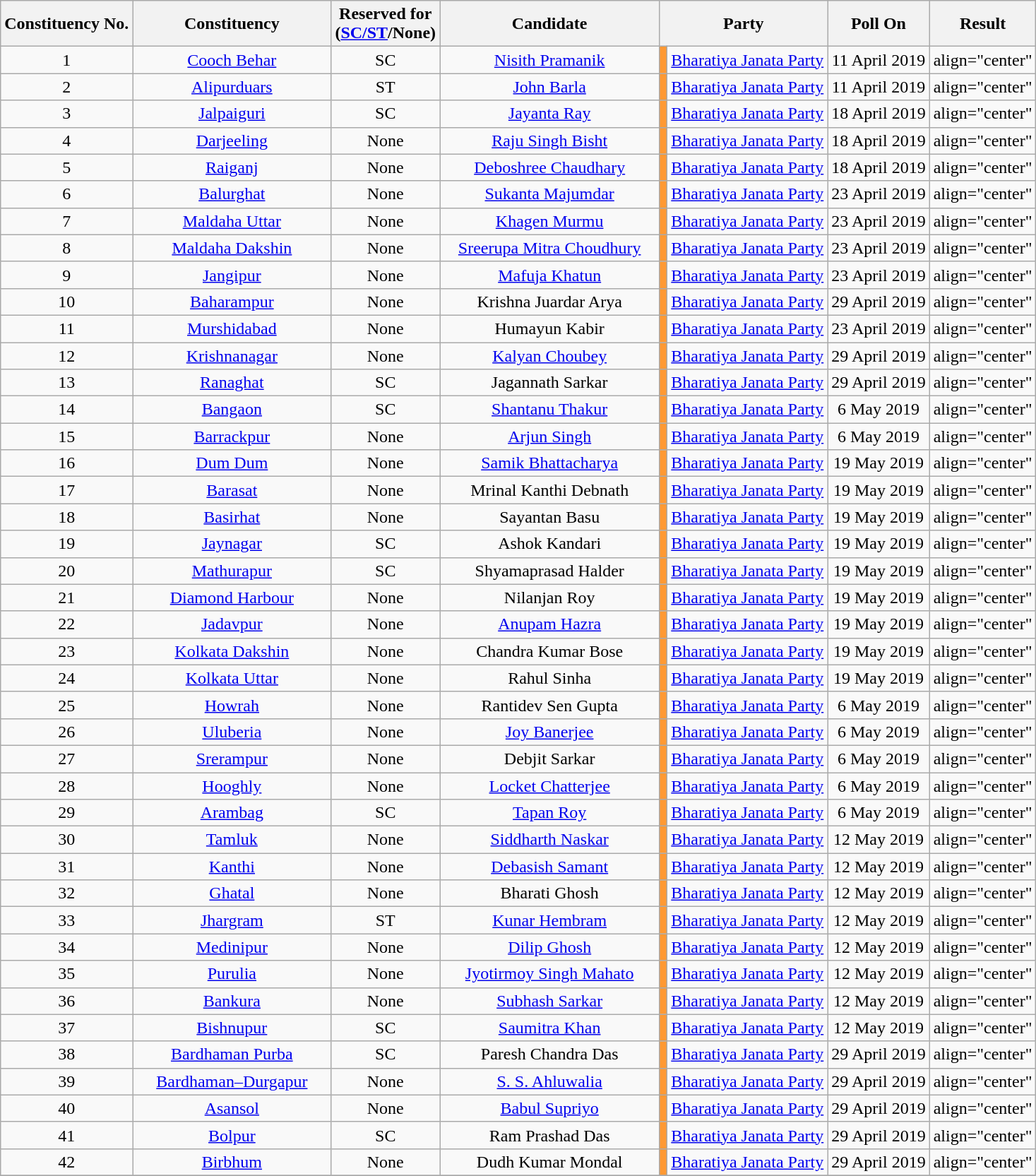<table class="wikitable sortable" style="text-align:center;">
<tr>
<th>Constituency No.</th>
<th style="width:180px;">Constituency</th>
<th>Reserved for<br>(<a href='#'>SC/ST</a>/None)</th>
<th style="width:200px;">Candidate</th>
<th colspan="2">Party</th>
<th>Poll On</th>
<th>Result</th>
</tr>
<tr>
<td align="center">1</td>
<td><a href='#'>Cooch Behar</a></td>
<td align="center">SC</td>
<td><a href='#'>Nisith Pramanik</a></td>
<td bgcolor=#FF9933></td>
<td><a href='#'>Bharatiya Janata Party</a></td>
<td align="center">11 April 2019</td>
<td>align="center" </td>
</tr>
<tr>
<td align="center">2</td>
<td><a href='#'>Alipurduars</a></td>
<td align="center">ST</td>
<td><a href='#'>John Barla</a></td>
<td bgcolor=#FF9933></td>
<td><a href='#'>Bharatiya Janata Party</a></td>
<td align="center">11 April 2019</td>
<td>align="center" </td>
</tr>
<tr>
<td align="center">3</td>
<td><a href='#'>Jalpaiguri</a></td>
<td align="center">SC</td>
<td><a href='#'>Jayanta Ray</a></td>
<td bgcolor=#FF9933></td>
<td><a href='#'>Bharatiya Janata Party</a></td>
<td align="center">18 April 2019</td>
<td>align="center" </td>
</tr>
<tr>
<td align="center">4</td>
<td><a href='#'>Darjeeling</a></td>
<td align="center">None</td>
<td><a href='#'>Raju Singh Bisht</a></td>
<td bgcolor=#FF9933></td>
<td><a href='#'>Bharatiya Janata Party</a></td>
<td align="center">18 April 2019</td>
<td>align="center" </td>
</tr>
<tr>
<td align="center">5</td>
<td><a href='#'>Raiganj</a></td>
<td align="center">None</td>
<td><a href='#'>Deboshree Chaudhary</a></td>
<td bgcolor=#FF9933></td>
<td><a href='#'>Bharatiya Janata Party</a></td>
<td align="center">18 April 2019</td>
<td>align="center" </td>
</tr>
<tr>
<td align="center">6</td>
<td><a href='#'>Balurghat</a></td>
<td align="center">None</td>
<td><a href='#'>Sukanta Majumdar</a></td>
<td bgcolor=#FF9933></td>
<td><a href='#'>Bharatiya Janata Party</a></td>
<td align="center">23 April 2019</td>
<td>align="center" </td>
</tr>
<tr>
<td align="center">7</td>
<td><a href='#'>Maldaha Uttar</a></td>
<td align="center">None</td>
<td><a href='#'>Khagen Murmu</a></td>
<td bgcolor=#FF9933></td>
<td><a href='#'>Bharatiya Janata Party</a></td>
<td align="center">23 April 2019</td>
<td>align="center" </td>
</tr>
<tr>
<td align="center">8</td>
<td><a href='#'>Maldaha Dakshin</a></td>
<td align="center">None</td>
<td><a href='#'>Sreerupa Mitra Choudhury</a></td>
<td bgcolor="#FF9933"></td>
<td><a href='#'>Bharatiya Janata Party</a></td>
<td align="center">23 April 2019</td>
<td>align="center" </td>
</tr>
<tr>
<td align="center">9</td>
<td><a href='#'>Jangipur</a></td>
<td align="center">None</td>
<td><a href='#'>Mafuja Khatun</a></td>
<td bgcolor=#FF9933></td>
<td><a href='#'>Bharatiya Janata Party</a></td>
<td align="center">23 April 2019</td>
<td>align="center" </td>
</tr>
<tr>
<td align="center">10</td>
<td><a href='#'>Baharampur</a></td>
<td align="center">None</td>
<td>Krishna Juardar Arya</td>
<td bgcolor="#FF9933"></td>
<td><a href='#'>Bharatiya Janata Party</a></td>
<td align="center">29 April 2019</td>
<td>align="center" </td>
</tr>
<tr>
<td align="center">11</td>
<td><a href='#'>Murshidabad</a></td>
<td align="center">None</td>
<td>Humayun Kabir</td>
<td bgcolor=#FF9933></td>
<td><a href='#'>Bharatiya Janata Party</a></td>
<td align="center">23 April 2019</td>
<td>align="center" </td>
</tr>
<tr>
<td align="center">12</td>
<td><a href='#'>Krishnanagar</a></td>
<td align="center">None</td>
<td><a href='#'>Kalyan Choubey</a></td>
<td bgcolor="#FF9933"></td>
<td><a href='#'>Bharatiya Janata Party</a></td>
<td align="center">29 April 2019</td>
<td>align="center" </td>
</tr>
<tr>
<td align="center">13</td>
<td><a href='#'>Ranaghat</a></td>
<td align="center">SC</td>
<td>Jagannath Sarkar</td>
<td bgcolor=#FF9933></td>
<td><a href='#'>Bharatiya Janata Party</a></td>
<td align="center">29 April 2019</td>
<td>align="center" </td>
</tr>
<tr>
<td align="center">14</td>
<td><a href='#'>Bangaon</a></td>
<td align="center">SC</td>
<td><a href='#'>Shantanu Thakur</a></td>
<td bgcolor=#FF9933></td>
<td><a href='#'>Bharatiya Janata Party</a></td>
<td align="center">6 May 2019</td>
<td>align="center" </td>
</tr>
<tr>
<td align="center">15</td>
<td><a href='#'>Barrackpur</a></td>
<td align="center">None</td>
<td><a href='#'>Arjun Singh</a></td>
<td bgcolor=#FF9933></td>
<td><a href='#'>Bharatiya Janata Party</a></td>
<td align="center">6 May 2019</td>
<td>align="center" </td>
</tr>
<tr>
<td align="center">16</td>
<td><a href='#'>Dum Dum</a></td>
<td align="center">None</td>
<td><a href='#'>Samik Bhattacharya</a></td>
<td bgcolor=#FF9933></td>
<td><a href='#'>Bharatiya Janata Party</a></td>
<td align="center">19 May 2019</td>
<td>align="center" </td>
</tr>
<tr>
<td align="center">17</td>
<td><a href='#'>Barasat</a></td>
<td align="center">None</td>
<td>Mrinal Kanthi Debnath</td>
<td bgcolor="#FF9933"></td>
<td><a href='#'>Bharatiya Janata Party</a></td>
<td align="center">19 May 2019</td>
<td>align="center" </td>
</tr>
<tr>
<td align="center">18</td>
<td><a href='#'>Basirhat</a></td>
<td align="center">None</td>
<td>Sayantan Basu</td>
<td bgcolor=#FF9933></td>
<td><a href='#'>Bharatiya Janata Party</a></td>
<td align="center">19 May 2019</td>
<td>align="center" </td>
</tr>
<tr>
<td align="center">19</td>
<td><a href='#'>Jaynagar</a></td>
<td align="center">SC</td>
<td>Ashok Kandari</td>
<td bgcolor="#FF9933"></td>
<td><a href='#'>Bharatiya Janata Party</a></td>
<td align="center">19 May 2019</td>
<td>align="center" </td>
</tr>
<tr>
<td align="center">20</td>
<td><a href='#'>Mathurapur</a></td>
<td align="center">SC</td>
<td>Shyamaprasad Halder</td>
<td bgcolor="#FF9933"></td>
<td><a href='#'>Bharatiya Janata Party</a></td>
<td align="center">19 May 2019</td>
<td>align="center" </td>
</tr>
<tr>
<td align="center">21</td>
<td><a href='#'>Diamond Harbour</a></td>
<td align="center">None</td>
<td>Nilanjan Roy</td>
<td bgcolor=#FF9933></td>
<td><a href='#'>Bharatiya Janata Party</a></td>
<td align="center">19 May 2019</td>
<td>align="center" </td>
</tr>
<tr>
<td align="center">22</td>
<td><a href='#'>Jadavpur</a></td>
<td align="center">None</td>
<td><a href='#'>Anupam Hazra</a></td>
<td bgcolor=#FF9933></td>
<td><a href='#'>Bharatiya Janata Party</a></td>
<td align="center">19 May 2019</td>
<td>align="center" </td>
</tr>
<tr>
<td align="center">23</td>
<td><a href='#'>Kolkata Dakshin</a></td>
<td align="center">None</td>
<td>Chandra Kumar Bose</td>
<td bgcolor=#FF9933></td>
<td><a href='#'>Bharatiya Janata Party</a></td>
<td align="center">19 May 2019</td>
<td>align="center" </td>
</tr>
<tr>
<td align="center">24</td>
<td><a href='#'>Kolkata Uttar</a></td>
<td align="center">None</td>
<td>Rahul Sinha</td>
<td bgcolor=#FF9933></td>
<td><a href='#'>Bharatiya Janata Party</a></td>
<td align="center">19 May 2019</td>
<td>align="center" </td>
</tr>
<tr>
<td align="center">25</td>
<td><a href='#'>Howrah</a></td>
<td align="center">None</td>
<td>Rantidev Sen Gupta</td>
<td bgcolor=#FF9933></td>
<td><a href='#'>Bharatiya Janata Party</a></td>
<td align="center">6 May 2019</td>
<td>align="center" </td>
</tr>
<tr>
<td align="center">26</td>
<td><a href='#'>Uluberia</a></td>
<td align="center">None</td>
<td><a href='#'>Joy Banerjee</a></td>
<td bgcolor=#FF9933></td>
<td><a href='#'>Bharatiya Janata Party</a></td>
<td align="center">6 May 2019</td>
<td>align="center" </td>
</tr>
<tr>
<td align="center">27</td>
<td><a href='#'>Srerampur</a></td>
<td align="center">None</td>
<td>Debjit Sarkar</td>
<td bgcolor="#FF9933"></td>
<td><a href='#'>Bharatiya Janata Party</a></td>
<td align="center">6 May 2019</td>
<td>align="center" </td>
</tr>
<tr>
<td align="center">28</td>
<td><a href='#'>Hooghly</a></td>
<td align="center">None</td>
<td><a href='#'>Locket Chatterjee</a></td>
<td bgcolor=#FF9933></td>
<td><a href='#'>Bharatiya Janata Party</a></td>
<td align="center">6 May 2019</td>
<td>align="center" </td>
</tr>
<tr>
<td align="center">29</td>
<td><a href='#'>Arambag</a></td>
<td align="center">SC</td>
<td><a href='#'>Tapan Roy</a></td>
<td bgcolor=#FF9933></td>
<td><a href='#'>Bharatiya Janata Party</a></td>
<td align="center">6 May 2019</td>
<td>align="center" </td>
</tr>
<tr>
<td align="center">30</td>
<td><a href='#'>Tamluk</a></td>
<td align="center">None</td>
<td><a href='#'>Siddharth Naskar</a></td>
<td bgcolor=#FF9933></td>
<td><a href='#'>Bharatiya Janata Party</a></td>
<td align="center">12 May 2019</td>
<td>align="center" </td>
</tr>
<tr>
<td align="center">31</td>
<td><a href='#'>Kanthi</a></td>
<td align="center">None</td>
<td><a href='#'>Debasish Samant</a></td>
<td bgcolor=#FF9933></td>
<td><a href='#'>Bharatiya Janata Party</a></td>
<td align="center">12 May 2019</td>
<td>align="center" </td>
</tr>
<tr>
<td align="center">32</td>
<td><a href='#'>Ghatal</a></td>
<td align="center">None</td>
<td>Bharati Ghosh</td>
<td bgcolor=#FF9933></td>
<td><a href='#'>Bharatiya Janata Party</a></td>
<td align="center">12 May 2019</td>
<td>align="center" </td>
</tr>
<tr>
<td align="center">33</td>
<td><a href='#'>Jhargram</a></td>
<td align="center">ST</td>
<td><a href='#'>Kunar Hembram</a></td>
<td bgcolor=#FF9933></td>
<td><a href='#'>Bharatiya Janata Party</a></td>
<td align="center">12 May 2019</td>
<td>align="center" </td>
</tr>
<tr>
<td align="center">34</td>
<td><a href='#'>Medinipur</a></td>
<td align="center">None</td>
<td><a href='#'>Dilip Ghosh</a></td>
<td bgcolor=#FF9933></td>
<td><a href='#'>Bharatiya Janata Party</a></td>
<td align="center">12 May 2019</td>
<td>align="center" </td>
</tr>
<tr>
<td align="center">35</td>
<td><a href='#'>Purulia</a></td>
<td align="center">None</td>
<td><a href='#'>Jyotirmoy Singh Mahato</a></td>
<td bgcolor="#FF9933"></td>
<td><a href='#'>Bharatiya Janata Party</a></td>
<td align="center">12 May 2019</td>
<td>align="center" </td>
</tr>
<tr>
<td align="center">36</td>
<td><a href='#'>Bankura</a></td>
<td align="center">None</td>
<td><a href='#'>Subhash Sarkar</a></td>
<td bgcolor=#FF9933></td>
<td><a href='#'>Bharatiya Janata Party</a></td>
<td align="center">12 May 2019</td>
<td>align="center" </td>
</tr>
<tr>
<td align="center">37</td>
<td><a href='#'>Bishnupur</a></td>
<td align="center">SC</td>
<td><a href='#'>Saumitra Khan</a></td>
<td bgcolor=#FF9933></td>
<td><a href='#'>Bharatiya Janata Party</a></td>
<td align="center">12 May 2019</td>
<td>align="center" </td>
</tr>
<tr>
<td align="center">38</td>
<td><a href='#'>Bardhaman Purba</a></td>
<td align="center">SC</td>
<td>Paresh Chandra Das</td>
<td bgcolor="#FF9933"></td>
<td><a href='#'>Bharatiya Janata Party</a></td>
<td align="center">29 April 2019</td>
<td>align="center" </td>
</tr>
<tr>
<td align="center">39</td>
<td><a href='#'>Bardhaman–Durgapur</a></td>
<td align="center">None</td>
<td><a href='#'>S. S. Ahluwalia</a></td>
<td bgcolor="#FF9933"></td>
<td><a href='#'>Bharatiya Janata Party</a></td>
<td align="center">29 April 2019</td>
<td>align="center" </td>
</tr>
<tr>
<td align="center">40</td>
<td><a href='#'>Asansol</a></td>
<td align="center">None</td>
<td><a href='#'>Babul Supriyo</a></td>
<td bgcolor=#FF9933></td>
<td><a href='#'>Bharatiya Janata Party</a></td>
<td align="center">29 April 2019</td>
<td>align="center" </td>
</tr>
<tr>
<td align="center">41</td>
<td><a href='#'>Bolpur</a></td>
<td align="center">SC</td>
<td>Ram Prashad Das</td>
<td bgcolor="#FF9933"></td>
<td><a href='#'>Bharatiya Janata Party</a></td>
<td align="center">29 April 2019</td>
<td>align="center" </td>
</tr>
<tr>
<td align="center">42</td>
<td><a href='#'>Birbhum</a></td>
<td align="center">None</td>
<td>Dudh Kumar Mondal</td>
<td bgcolor="#FF9933"></td>
<td><a href='#'>Bharatiya Janata Party</a></td>
<td align="center">29 April 2019</td>
<td>align="center" </td>
</tr>
<tr>
</tr>
</table>
